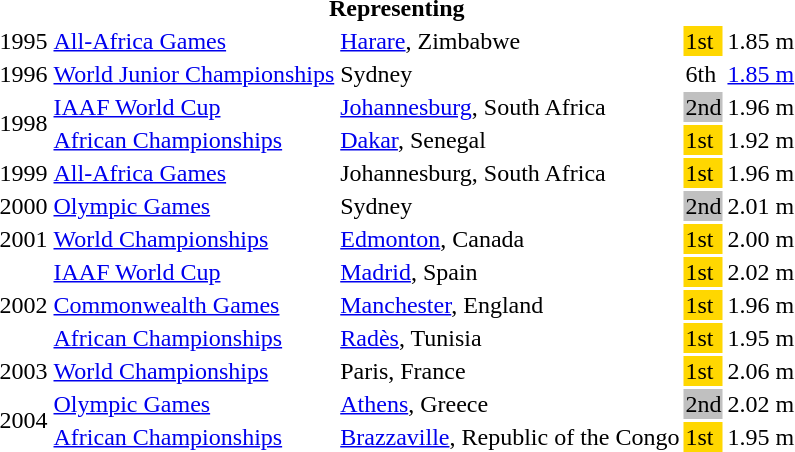<table>
<tr>
<th colspan=6>Representing </th>
</tr>
<tr>
<td>1995</td>
<td><a href='#'>All-Africa Games</a></td>
<td><a href='#'>Harare</a>, Zimbabwe</td>
<td bgcolor=gold>1st</td>
<td>1.85 m</td>
</tr>
<tr>
<td>1996</td>
<td><a href='#'>World Junior Championships</a></td>
<td>Sydney</td>
<td>6th</td>
<td><a href='#'>1.85 m</a></td>
</tr>
<tr>
<td rowspan=2>1998</td>
<td><a href='#'>IAAF World Cup</a></td>
<td><a href='#'>Johannesburg</a>, South Africa</td>
<td bgcolor=silver>2nd</td>
<td>1.96 m</td>
</tr>
<tr>
<td><a href='#'>African Championships</a></td>
<td><a href='#'>Dakar</a>, Senegal</td>
<td bgcolor=gold>1st</td>
<td>1.92 m</td>
</tr>
<tr>
<td>1999</td>
<td><a href='#'>All-Africa Games</a></td>
<td>Johannesburg, South Africa</td>
<td bgcolor=gold>1st</td>
<td>1.96 m</td>
</tr>
<tr>
<td>2000</td>
<td><a href='#'>Olympic Games</a></td>
<td>Sydney</td>
<td bgcolor=silver>2nd</td>
<td>2.01 m</td>
</tr>
<tr>
<td>2001</td>
<td><a href='#'>World Championships</a></td>
<td><a href='#'>Edmonton</a>, Canada</td>
<td bgcolor=gold>1st</td>
<td>2.00 m</td>
</tr>
<tr>
<td rowspan=3>2002</td>
<td><a href='#'>IAAF World Cup</a></td>
<td><a href='#'>Madrid</a>, Spain</td>
<td bgcolor=gold>1st</td>
<td>2.02 m</td>
</tr>
<tr>
<td><a href='#'>Commonwealth Games</a></td>
<td><a href='#'>Manchester</a>, England</td>
<td bgcolor=gold>1st</td>
<td>1.96 m</td>
</tr>
<tr>
<td><a href='#'>African Championships</a></td>
<td><a href='#'>Radès</a>, Tunisia</td>
<td bgcolor=gold>1st</td>
<td>1.95 m</td>
</tr>
<tr>
<td>2003</td>
<td><a href='#'>World Championships</a></td>
<td>Paris, France</td>
<td bgcolor=gold>1st</td>
<td>2.06 m</td>
</tr>
<tr>
<td rowspan=2>2004</td>
<td><a href='#'>Olympic Games</a></td>
<td><a href='#'>Athens</a>, Greece</td>
<td bgcolor=silver>2nd</td>
<td>2.02 m</td>
</tr>
<tr>
<td><a href='#'>African Championships</a></td>
<td><a href='#'>Brazzaville</a>, Republic of the Congo</td>
<td bgcolor=gold>1st</td>
<td>1.95 m</td>
</tr>
</table>
